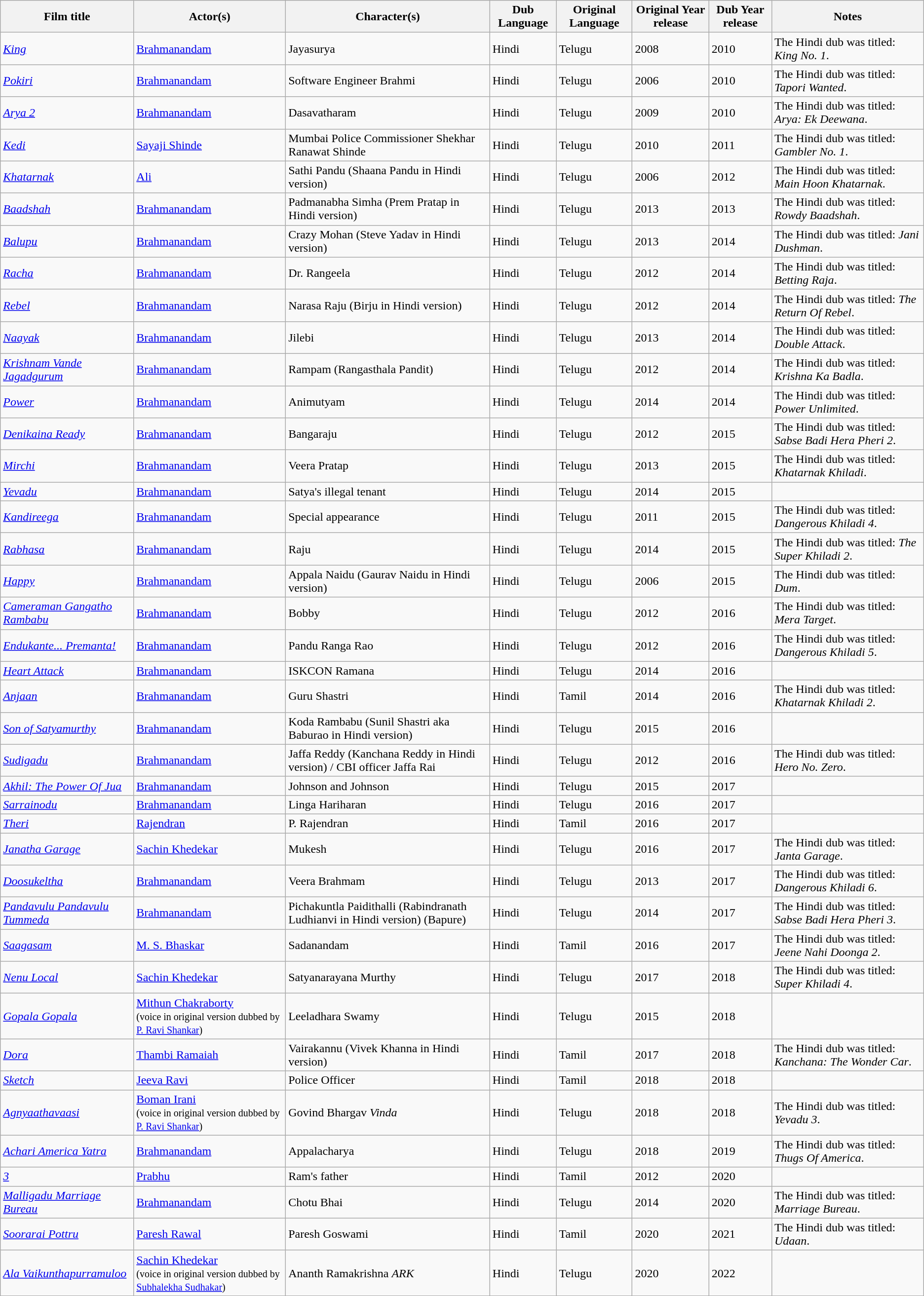<table class="wikitable sortable">
<tr>
<th>Film title</th>
<th>Actor(s)</th>
<th>Character(s)</th>
<th>Dub Language</th>
<th>Original Language</th>
<th>Original Year release</th>
<th>Dub Year release</th>
<th>Notes</th>
</tr>
<tr>
<td><a href='#'><em>King</em></a></td>
<td><a href='#'>Brahmanandam</a></td>
<td>Jayasurya</td>
<td>Hindi</td>
<td>Telugu</td>
<td>2008</td>
<td>2010</td>
<td>The Hindi dub was titled: <em>King No. 1</em>.</td>
</tr>
<tr>
<td><em><a href='#'>Pokiri</a></em></td>
<td><a href='#'>Brahmanandam</a></td>
<td>Software Engineer Brahmi</td>
<td>Hindi</td>
<td>Telugu</td>
<td>2006</td>
<td>2010</td>
<td>The Hindi dub was titled: <em>Tapori Wanted</em>.</td>
</tr>
<tr>
<td><em><a href='#'>Arya 2</a></em></td>
<td><a href='#'>Brahmanandam</a></td>
<td>Dasavatharam</td>
<td>Hindi</td>
<td>Telugu</td>
<td>2009</td>
<td>2010</td>
<td>The Hindi dub was titled: <em>Arya: Ek Deewana</em>.</td>
</tr>
<tr>
<td><a href='#'><em>Kedi</em></a></td>
<td><a href='#'>Sayaji Shinde</a></td>
<td>Mumbai Police Commissioner Shekhar Ranawat Shinde</td>
<td>Hindi</td>
<td>Telugu</td>
<td>2010</td>
<td>2011</td>
<td>The Hindi dub was titled: <em>Gambler No. 1</em>.</td>
</tr>
<tr>
<td><em><a href='#'>Khatarnak</a></em></td>
<td><a href='#'>Ali</a></td>
<td>Sathi Pandu (Shaana Pandu in Hindi version)</td>
<td>Hindi</td>
<td>Telugu</td>
<td>2006</td>
<td>2012</td>
<td>The Hindi dub was titled: <em>Main Hoon Khatarnak</em>.</td>
</tr>
<tr>
<td><a href='#'><em>Baadshah</em></a></td>
<td><a href='#'>Brahmanandam</a></td>
<td>Padmanabha Simha (Prem Pratap in Hindi version)</td>
<td>Hindi</td>
<td>Telugu</td>
<td>2013</td>
<td>2013</td>
<td>The Hindi dub was titled: <em>Rowdy Baadshah</em>.</td>
</tr>
<tr>
<td><em><a href='#'>Balupu</a></em></td>
<td><a href='#'>Brahmanandam</a></td>
<td>Crazy Mohan (Steve Yadav in Hindi version)</td>
<td>Hindi</td>
<td>Telugu</td>
<td>2013</td>
<td>2014</td>
<td>The Hindi dub was titled: <em>Jani Dushman</em>.</td>
</tr>
<tr>
<td><a href='#'><em>Racha</em></a></td>
<td><a href='#'>Brahmanandam</a></td>
<td>Dr. Rangeela</td>
<td>Hindi</td>
<td>Telugu</td>
<td>2012</td>
<td>2014</td>
<td>The Hindi dub was titled: <em>Betting Raja</em>.</td>
</tr>
<tr>
<td><a href='#'><em>Rebel</em></a></td>
<td><a href='#'>Brahmanandam</a></td>
<td>Narasa Raju (Birju in Hindi version)</td>
<td>Hindi</td>
<td>Telugu</td>
<td>2012</td>
<td>2014</td>
<td>The Hindi dub was titled: <em>The Return Of Rebel</em>.</td>
</tr>
<tr>
<td><em><a href='#'>Naayak</a></em></td>
<td><a href='#'>Brahmanandam</a></td>
<td>Jilebi</td>
<td>Hindi</td>
<td>Telugu</td>
<td>2013</td>
<td>2014</td>
<td>The Hindi dub was titled: <em>Double Attack</em>.</td>
</tr>
<tr>
<td><em><a href='#'>Krishnam Vande Jagadgurum</a></em></td>
<td><a href='#'>Brahmanandam</a></td>
<td>Rampam (Rangasthala Pandit)</td>
<td>Hindi</td>
<td>Telugu</td>
<td>2012</td>
<td>2014</td>
<td>The Hindi dub was titled: <em>Krishna Ka Badla</em>.</td>
</tr>
<tr>
<td><a href='#'><em>Power</em></a></td>
<td><a href='#'>Brahmanandam</a></td>
<td>Animutyam</td>
<td>Hindi</td>
<td>Telugu</td>
<td>2014</td>
<td>2014</td>
<td>The Hindi dub was titled: <em>Power Unlimited</em>.</td>
</tr>
<tr>
<td><em><a href='#'>Denikaina Ready</a></em></td>
<td><a href='#'>Brahmanandam</a></td>
<td>Bangaraju</td>
<td>Hindi</td>
<td>Telugu</td>
<td>2012</td>
<td>2015</td>
<td>The Hindi dub was titled: <em>Sabse Badi Hera Pheri 2</em>.</td>
</tr>
<tr>
<td><a href='#'><em>Mirchi</em></a></td>
<td><a href='#'>Brahmanandam</a></td>
<td>Veera Pratap</td>
<td>Hindi</td>
<td>Telugu</td>
<td>2013</td>
<td>2015</td>
<td>The Hindi dub was titled: <em>Khatarnak Khiladi</em>.</td>
</tr>
<tr>
<td><em><a href='#'>Yevadu</a></em></td>
<td><a href='#'>Brahmanandam</a></td>
<td>Satya's illegal tenant</td>
<td>Hindi</td>
<td>Telugu</td>
<td>2014</td>
<td>2015</td>
<td></td>
</tr>
<tr>
<td><em><a href='#'>Kandireega</a></em></td>
<td><a href='#'>Brahmanandam</a></td>
<td>Special appearance</td>
<td>Hindi</td>
<td>Telugu</td>
<td>2011</td>
<td>2015</td>
<td>The Hindi dub was titled: <em>Dangerous Khiladi 4</em>.</td>
</tr>
<tr>
<td><em><a href='#'>Rabhasa</a></em></td>
<td><a href='#'>Brahmanandam</a></td>
<td>Raju</td>
<td>Hindi</td>
<td>Telugu</td>
<td>2014</td>
<td>2015</td>
<td>The Hindi dub was titled: <em>The Super Khiladi 2</em>.</td>
</tr>
<tr>
<td><a href='#'><em>Happy</em></a></td>
<td><a href='#'>Brahmanandam</a></td>
<td>Appala Naidu (Gaurav Naidu in Hindi version)</td>
<td>Hindi</td>
<td>Telugu</td>
<td>2006</td>
<td>2015</td>
<td>The Hindi dub was titled: <em>Dum</em>.</td>
</tr>
<tr>
<td><em><a href='#'>Cameraman Gangatho Rambabu</a></em></td>
<td><a href='#'>Brahmanandam</a></td>
<td>Bobby</td>
<td>Hindi</td>
<td>Telugu</td>
<td>2012</td>
<td>2016</td>
<td>The Hindi dub was titled: <em>Mera Target</em>.</td>
</tr>
<tr>
<td><em><a href='#'>Endukante... Premanta!</a></em></td>
<td><a href='#'>Brahmanandam</a></td>
<td>Pandu Ranga Rao</td>
<td>Hindi</td>
<td>Telugu</td>
<td>2012</td>
<td>2016</td>
<td>The Hindi dub was titled: <em>Dangerous Khiladi 5</em>.</td>
</tr>
<tr>
<td><a href='#'><em>Heart Attack</em></a></td>
<td><a href='#'>Brahmanandam</a></td>
<td>ISKCON Ramana</td>
<td>Hindi</td>
<td>Telugu</td>
<td>2014</td>
<td>2016</td>
<td></td>
</tr>
<tr>
<td><a href='#'><em>Anjaan</em></a></td>
<td><a href='#'>Brahmanandam</a></td>
<td>Guru Shastri</td>
<td>Hindi</td>
<td>Tamil</td>
<td>2014</td>
<td>2016</td>
<td>The Hindi dub was titled: <em>Khatarnak Khiladi 2</em>.</td>
</tr>
<tr>
<td><em><a href='#'>Son of Satyamurthy</a></em></td>
<td><a href='#'>Brahmanandam</a></td>
<td>Koda Rambabu (Sunil Shastri aka Baburao in Hindi version)</td>
<td>Hindi</td>
<td>Telugu</td>
<td>2015</td>
<td>2016</td>
<td></td>
</tr>
<tr>
<td><em><a href='#'>Sudigadu</a></em></td>
<td><a href='#'>Brahmanandam</a></td>
<td>Jaffa Reddy (Kanchana Reddy in Hindi version) / CBI officer Jaffa Rai</td>
<td>Hindi</td>
<td>Telugu</td>
<td>2012</td>
<td>2016</td>
<td>The Hindi dub was titled: <em>Hero No. Zero</em>.</td>
</tr>
<tr>
<td><a href='#'><em>Akhil: The Power Of Jua</em></a></td>
<td><a href='#'>Brahmanandam</a></td>
<td>Johnson and Johnson</td>
<td>Hindi</td>
<td>Telugu</td>
<td>2015</td>
<td>2017</td>
<td></td>
</tr>
<tr>
<td><em><a href='#'>Sarrainodu</a></em></td>
<td><a href='#'>Brahmanandam</a></td>
<td>Linga Hariharan</td>
<td>Hindi</td>
<td>Telugu</td>
<td>2016</td>
<td>2017</td>
<td></td>
</tr>
<tr>
<td><a href='#'><em>Theri</em></a></td>
<td><a href='#'>Rajendran</a></td>
<td>P. Rajendran</td>
<td>Hindi</td>
<td>Tamil</td>
<td>2016</td>
<td>2017</td>
<td></td>
</tr>
<tr>
<td><em><a href='#'>Janatha Garage</a></em></td>
<td><a href='#'>Sachin Khedekar</a></td>
<td>Mukesh</td>
<td>Hindi</td>
<td>Telugu</td>
<td>2016</td>
<td>2017</td>
<td>The Hindi dub was titled: <em>Janta Garage</em>.</td>
</tr>
<tr>
<td><em><a href='#'>Doosukeltha</a></em></td>
<td><a href='#'>Brahmanandam</a></td>
<td>Veera Brahmam</td>
<td>Hindi</td>
<td>Telugu</td>
<td>2013</td>
<td>2017</td>
<td>The Hindi dub was titled: <em>Dangerous Khiladi 6</em>.</td>
</tr>
<tr>
<td><em><a href='#'>Pandavulu Pandavulu Tummeda</a></em></td>
<td><a href='#'>Brahmanandam</a></td>
<td>Pichakuntla Paidithalli (Rabindranath Ludhianvi in Hindi version) (Bapure)</td>
<td>Hindi</td>
<td>Telugu</td>
<td>2014</td>
<td>2017</td>
<td>The Hindi dub was titled: <em>Sabse Badi Hera Pheri 3</em>.</td>
</tr>
<tr>
<td><em><a href='#'>Saagasam</a></em></td>
<td><a href='#'>M. S. Bhaskar</a></td>
<td>Sadanandam</td>
<td>Hindi</td>
<td>Tamil</td>
<td>2016</td>
<td>2017</td>
<td>The Hindi dub was titled: <em>Jeene Nahi Doonga 2</em>.</td>
</tr>
<tr>
<td><em><a href='#'>Nenu Local</a></em></td>
<td><a href='#'>Sachin Khedekar</a></td>
<td>Satyanarayana Murthy</td>
<td>Hindi</td>
<td>Telugu</td>
<td>2017</td>
<td>2018</td>
<td>The Hindi dub was titled: <em>Super Khiladi 4</em>.</td>
</tr>
<tr>
<td><a href='#'><em>Gopala Gopala</em></a></td>
<td><a href='#'>Mithun Chakraborty</a><br><small>(voice in original version dubbed by <a href='#'>P. Ravi Shankar</a>)</small></td>
<td>Leeladhara Swamy</td>
<td>Hindi</td>
<td>Telugu</td>
<td>2015</td>
<td>2018</td>
<td></td>
</tr>
<tr>
<td><a href='#'><em>Dora</em></a></td>
<td><a href='#'>Thambi Ramaiah</a></td>
<td>Vairakannu (Vivek Khanna in Hindi version)</td>
<td>Hindi</td>
<td>Tamil</td>
<td>2017</td>
<td>2018</td>
<td>The Hindi dub was titled: <em>Kanchana: The Wonder Car</em>.</td>
</tr>
<tr>
<td><a href='#'><em>Sketch</em></a></td>
<td><a href='#'>Jeeva Ravi</a></td>
<td>Police Officer</td>
<td>Hindi</td>
<td>Tamil</td>
<td>2018</td>
<td>2018</td>
<td></td>
</tr>
<tr>
<td><em><a href='#'>Agnyaathavaasi</a></em></td>
<td><a href='#'>Boman Irani</a><br><small>(voice in original version dubbed by <a href='#'>P. Ravi Shankar</a>)</small></td>
<td>Govind Bhargav <em>Vinda</em></td>
<td>Hindi</td>
<td>Telugu</td>
<td>2018</td>
<td>2018</td>
<td>The Hindi dub was titled: <em>Yevadu 3</em>.</td>
</tr>
<tr>
<td><em><a href='#'>Achari America Yatra</a></em></td>
<td><a href='#'>Brahmanandam</a></td>
<td>Appalacharya</td>
<td>Hindi</td>
<td>Telugu</td>
<td>2018</td>
<td>2019</td>
<td>The Hindi dub was titled: <em>Thugs Of America</em>.</td>
</tr>
<tr>
<td><a href='#'><em>3</em></a></td>
<td><a href='#'>Prabhu</a></td>
<td>Ram's father</td>
<td>Hindi</td>
<td>Tamil</td>
<td>2012</td>
<td>2020</td>
<td></td>
</tr>
<tr>
<td><em><a href='#'>Malligadu Marriage Bureau</a></em></td>
<td><a href='#'>Brahmanandam</a></td>
<td>Chotu Bhai</td>
<td>Hindi</td>
<td>Telugu</td>
<td>2014</td>
<td>2020</td>
<td>The Hindi dub was titled: <em>Marriage Bureau</em>.</td>
</tr>
<tr>
<td><em><a href='#'>Soorarai Pottru</a></em></td>
<td><a href='#'>Paresh Rawal</a></td>
<td>Paresh Goswami</td>
<td>Hindi</td>
<td>Tamil</td>
<td>2020</td>
<td>2021</td>
<td>The Hindi dub was titled: <em>Udaan</em>.</td>
</tr>
<tr>
<td><em><a href='#'>Ala Vaikunthapurramuloo</a></em></td>
<td><a href='#'>Sachin Khedekar</a><br><small>(voice in original version dubbed by <a href='#'>Subhalekha Sudhakar</a>)</small></td>
<td>Ananth Ramakrishna <em>ARK</em></td>
<td>Hindi</td>
<td>Telugu</td>
<td>2020</td>
<td>2022</td>
<td></td>
</tr>
</table>
